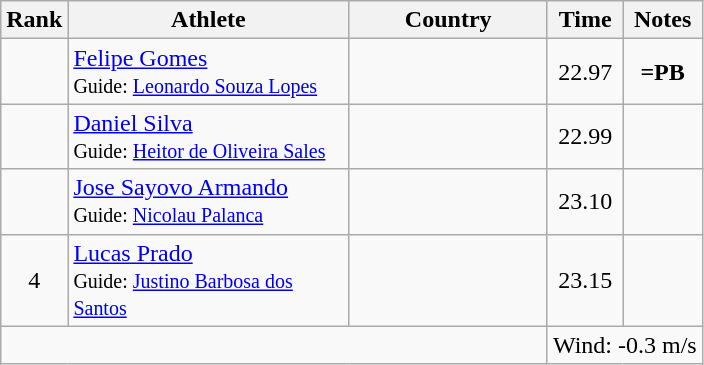<table class="wikitable sortable" style="text-align:center">
<tr>
<th>Rank</th>
<th style="width:180px">Athlete</th>
<th style="width:125px">Country</th>
<th>Time</th>
<th>Notes</th>
</tr>
<tr>
<td></td>
<td style="text-align:left;"><a href='#'>Felipe Gomes</a><br><small>Guide: <a href='#'>Leonardo Souza Lopes</a></small></td>
<td style="text-align:left;"></td>
<td>22.97</td>
<td><strong>=PB</strong></td>
</tr>
<tr>
<td></td>
<td style="text-align:left;"><a href='#'>Daniel Silva</a><br><small>Guide: <a href='#'>Heitor de Oliveira Sales</a></small></td>
<td style="text-align:left;"></td>
<td>22.99</td>
<td></td>
</tr>
<tr>
<td></td>
<td style="text-align:left;"><a href='#'>Jose Sayovo Armando</a><br><small>Guide: <a href='#'>Nicolau Palanca</a></small></td>
<td style="text-align:left;"></td>
<td>23.10</td>
<td></td>
</tr>
<tr>
<td>4</td>
<td style="text-align:left;"><a href='#'>Lucas Prado</a><br><small>Guide: <a href='#'>Justino Barbosa dos Santos</a></small></td>
<td style="text-align:left;"></td>
<td>23.15</td>
<td></td>
</tr>
<tr class="sortbottom">
<td colspan="3"></td>
<td colspan="2">Wind: -0.3 m/s</td>
</tr>
</table>
